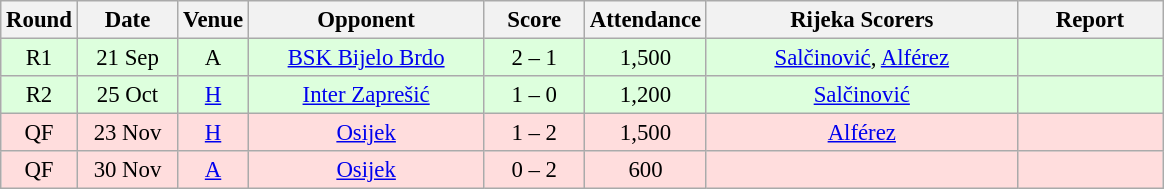<table class="wikitable sortable" style="text-align: center; font-size:95%;">
<tr>
<th width="30">Round</th>
<th width="60">Date</th>
<th width="20">Venue</th>
<th width="150">Opponent</th>
<th width="60">Score</th>
<th width="40">Attendance</th>
<th width="200">Rijeka Scorers</th>
<th width="90" class="unsortable">Report</th>
</tr>
<tr bgcolor="#ddffdd">
<td>R1</td>
<td>21 Sep</td>
<td>A</td>
<td><a href='#'>BSK Bijelo Brdo</a></td>
<td>2 – 1</td>
<td>1,500</td>
<td><a href='#'>Salčinović</a>, <a href='#'>Alférez</a></td>
<td></td>
</tr>
<tr bgcolor="#ddffdd">
<td>R2</td>
<td>25 Oct</td>
<td><a href='#'>H</a></td>
<td><a href='#'>Inter Zaprešić</a></td>
<td>1 – 0</td>
<td>1,200</td>
<td><a href='#'>Salčinović</a></td>
<td></td>
</tr>
<tr bgcolor="#ffdddd">
<td>QF</td>
<td>23 Nov</td>
<td><a href='#'>H</a></td>
<td><a href='#'>Osijek</a></td>
<td>1 – 2</td>
<td>1,500</td>
<td><a href='#'>Alférez</a></td>
<td></td>
</tr>
<tr bgcolor="#ffdddd">
<td>QF</td>
<td>30 Nov</td>
<td><a href='#'>A</a></td>
<td><a href='#'>Osijek</a></td>
<td>0 – 2</td>
<td>600</td>
<td></td>
<td></td>
</tr>
</table>
